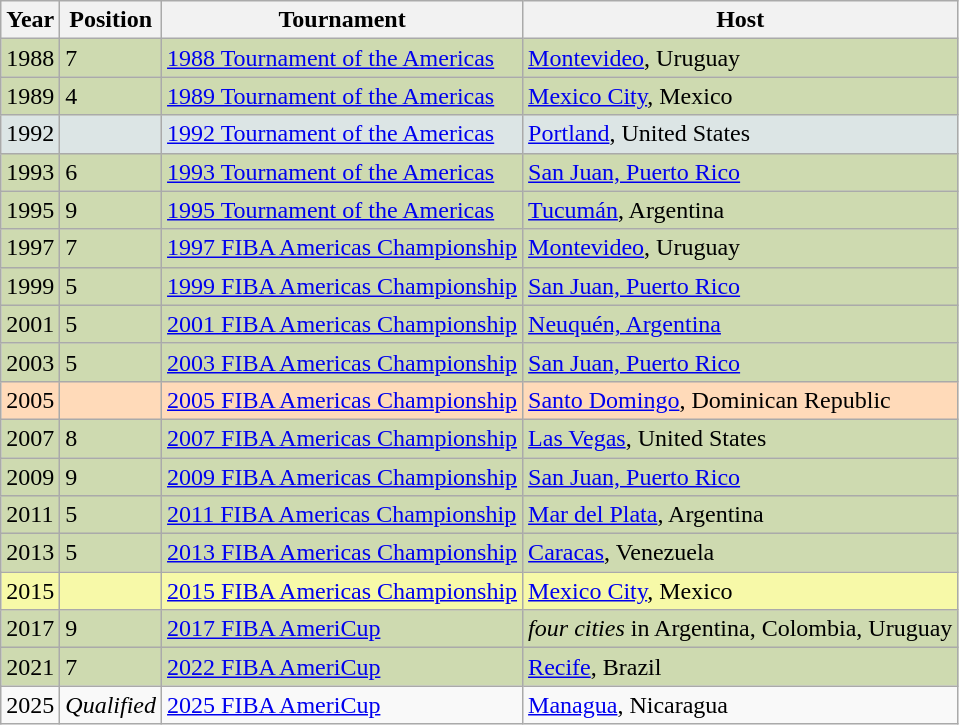<table class="wikitable">
<tr>
<th>Year</th>
<th>Position</th>
<th>Tournament</th>
<th>Host</th>
</tr>
<tr style="background:#cedab0;">
<td>1988</td>
<td>7</td>
<td><a href='#'>1988 Tournament of the Americas</a></td>
<td><a href='#'>Montevideo</a>, Uruguay</td>
</tr>
<tr style="background:#cedab0;">
<td>1989</td>
<td>4</td>
<td><a href='#'>1989 Tournament of the Americas</a></td>
<td><a href='#'>Mexico City</a>, Mexico</td>
</tr>
<tr style="background:#DCE5E5;">
<td>1992</td>
<td></td>
<td><a href='#'>1992 Tournament of the Americas</a></td>
<td><a href='#'>Portland</a>, United States</td>
</tr>
<tr style="background:#cedab0;">
<td>1993</td>
<td>6</td>
<td><a href='#'>1993 Tournament of the Americas</a></td>
<td><a href='#'>San Juan, Puerto Rico</a></td>
</tr>
<tr style="background:#cedab0;">
<td>1995</td>
<td>9</td>
<td><a href='#'>1995 Tournament of the Americas</a></td>
<td><a href='#'>Tucumán</a>, Argentina</td>
</tr>
<tr style="background:#cedab0;">
<td>1997</td>
<td>7</td>
<td><a href='#'>1997 FIBA Americas Championship</a></td>
<td><a href='#'>Montevideo</a>, Uruguay</td>
</tr>
<tr style="background:#cedab0;">
<td>1999</td>
<td>5</td>
<td><a href='#'>1999 FIBA Americas Championship</a></td>
<td><a href='#'>San Juan, Puerto Rico</a></td>
</tr>
<tr style="background:#cedab0;">
<td>2001</td>
<td>5</td>
<td><a href='#'>2001 FIBA Americas Championship</a></td>
<td><a href='#'>Neuquén, Argentina</a></td>
</tr>
<tr style="background:#cedab0;">
<td>2003</td>
<td>5</td>
<td><a href='#'>2003 FIBA Americas Championship</a></td>
<td><a href='#'>San Juan, Puerto Rico</a></td>
</tr>
<tr style="background:#FFDAB9;">
<td>2005</td>
<td></td>
<td><a href='#'>2005 FIBA Americas Championship</a></td>
<td><a href='#'>Santo Domingo</a>, Dominican Republic</td>
</tr>
<tr style="background:#cedab0;">
<td>2007</td>
<td>8</td>
<td><a href='#'>2007 FIBA Americas Championship</a></td>
<td><a href='#'>Las Vegas</a>, United States</td>
</tr>
<tr style="background:#cedab0;">
<td>2009</td>
<td>9</td>
<td><a href='#'>2009 FIBA Americas Championship</a></td>
<td><a href='#'>San Juan, Puerto Rico</a></td>
</tr>
<tr style="background:#cedab0;">
<td>2011</td>
<td>5</td>
<td><a href='#'>2011 FIBA Americas Championship</a></td>
<td><a href='#'>Mar del Plata</a>, Argentina</td>
</tr>
<tr style="background:#cedab0;">
<td>2013</td>
<td>5</td>
<td><a href='#'>2013 FIBA Americas Championship</a></td>
<td><a href='#'>Caracas</a>, Venezuela</td>
</tr>
<tr style="background:#F7F9A8">
<td>2015</td>
<td></td>
<td><a href='#'>2015 FIBA Americas Championship</a></td>
<td><a href='#'>Mexico City</a>, Mexico</td>
</tr>
<tr style="background:#cedab0;">
<td>2017</td>
<td>9</td>
<td><a href='#'>2017 FIBA AmeriCup</a></td>
<td><em>four cities</em> in Argentina, Colombia, Uruguay</td>
</tr>
<tr style="background:#cedab0;">
<td>2021</td>
<td>7</td>
<td><a href='#'>2022 FIBA AmeriCup</a></td>
<td><a href='#'>Recife</a>, Brazil</td>
</tr>
<tr>
<td>2025</td>
<td><em>Qualified</em></td>
<td><a href='#'>2025 FIBA AmeriCup</a></td>
<td><a href='#'>Managua</a>, Nicaragua</td>
</tr>
</table>
